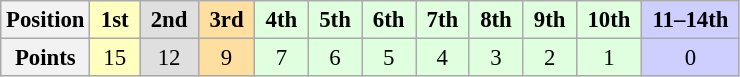<table class="wikitable" style="font-size:95%; text-align:center">
<tr>
<th>Position</th>
<td style="background:#ffffbf;"> <strong>1st</strong> </td>
<td style="background:#dfdfdf;"> <strong>2nd</strong> </td>
<td style="background:#ffdf9f;"> <strong>3rd</strong> </td>
<td style="background:#dfffdf;"> <strong>4th</strong> </td>
<td style="background:#dfffdf;"> <strong>5th</strong> </td>
<td style="background:#dfffdf;"> <strong>6th</strong> </td>
<td style="background:#dfffdf;"> <strong>7th</strong> </td>
<td style="background:#dfffdf;"> <strong>8th</strong> </td>
<td style="background:#dfffdf;"> <strong>9th</strong> </td>
<td style="background:#dfffdf;"> <strong>10th</strong> </td>
<td style="background:#CFCFFF;"> <strong>11–14th</strong> </td>
</tr>
<tr>
<th>Points</th>
<td style="background:#ffffbf;">15</td>
<td style="background:#dfdfdf;">12</td>
<td style="background:#ffdf9f;">9</td>
<td style="background:#dfffdf;">7</td>
<td style="background:#dfffdf;">6</td>
<td style="background:#dfffdf;">5</td>
<td style="background:#dfffdf;">4</td>
<td style="background:#dfffdf;">3</td>
<td style="background:#dfffdf;">2</td>
<td style="background:#dfffdf;">1</td>
<td style="background:#CFCFFF;">0</td>
</tr>
</table>
